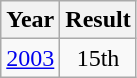<table class="wikitable" style="text-align:center">
<tr>
<th>Year</th>
<th>Result</th>
</tr>
<tr>
<td><a href='#'>2003</a></td>
<td>15th</td>
</tr>
</table>
